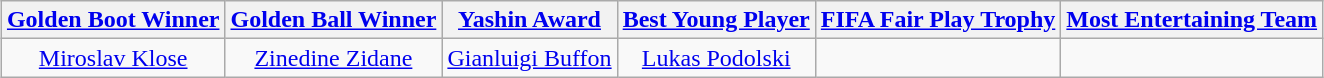<table class="wikitable" style="text-align: center; margin: 0 auto;">
<tr>
<th><a href='#'>Golden Boot Winner</a></th>
<th><a href='#'>Golden Ball Winner</a></th>
<th><a href='#'>Yashin Award</a></th>
<th><a href='#'>Best Young Player</a></th>
<th><a href='#'>FIFA Fair Play Trophy</a></th>
<th><a href='#'>Most Entertaining Team</a></th>
</tr>
<tr>
<td> <a href='#'>Miroslav Klose</a></td>
<td> <a href='#'>Zinedine Zidane</a></td>
<td> <a href='#'>Gianluigi Buffon</a></td>
<td> <a href='#'>Lukas Podolski</a></td>
<td><br></td>
<td></td>
</tr>
</table>
